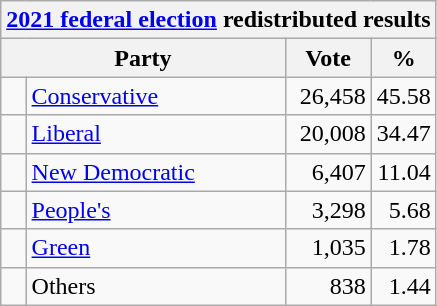<table class="wikitable">
<tr>
<th colspan="4"><a href='#'>2021 federal election</a> redistributed results</th>
</tr>
<tr>
<th bgcolor="#DDDDFF" width="130px" colspan="2">Party</th>
<th bgcolor="#DDDDFF" width="50px">Vote</th>
<th bgcolor="#DDDDFF" width="30px">%</th>
</tr>
<tr>
<td> </td>
<td><a href='#'>Conservative</a></td>
<td align=right>26,458</td>
<td align=right>45.58</td>
</tr>
<tr>
<td> </td>
<td><a href='#'>Liberal</a></td>
<td align=right>20,008</td>
<td align=right>34.47</td>
</tr>
<tr>
<td> </td>
<td><a href='#'>New Democratic</a></td>
<td align=right>6,407</td>
<td align=right>11.04</td>
</tr>
<tr>
<td> </td>
<td><a href='#'>People's</a></td>
<td align=right>3,298</td>
<td align=right>5.68</td>
</tr>
<tr>
<td> </td>
<td><a href='#'>Green</a></td>
<td align=right>1,035</td>
<td align=right>1.78</td>
</tr>
<tr>
<td> </td>
<td>Others</td>
<td align=right>838</td>
<td align=right>1.44</td>
</tr>
</table>
